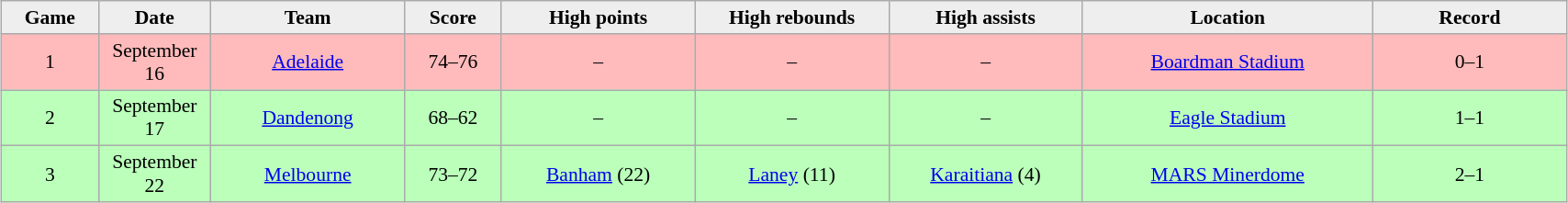<table class="wikitable" style="font-size:90%; text-align: center; width: 90%; margin:1em auto;autocollapse">
<tr>
<th style="background:#eee; width: 5%;">Game</th>
<th style="background:#eee; width: 5%;">Date</th>
<th style="background:#eee; width: 10%;">Team</th>
<th style="background:#eee; width: 5%;">Score</th>
<th style="background:#eee; width: 10%;">High points</th>
<th style="background:#eee; width: 10%;">High rebounds</th>
<th style="background:#eee; width: 10%;">High assists</th>
<th style="background:#eee; width: 15%;">Location</th>
<th style="background:#eee; width: 10%;">Record</th>
</tr>
<tr style= "background:#fbb;">
<td>1</td>
<td>September <br> 16</td>
<td><a href='#'>Adelaide</a></td>
<td>74–76</td>
<td>–</td>
<td>–</td>
<td>–</td>
<td><a href='#'>Boardman Stadium</a></td>
<td>0–1</td>
</tr>
<tr style= "background:#bfb;">
<td>2</td>
<td>September <br> 17</td>
<td><a href='#'>Dandenong</a></td>
<td>68–62</td>
<td>–</td>
<td>–</td>
<td>–</td>
<td><a href='#'>Eagle Stadium</a></td>
<td>1–1</td>
</tr>
<tr style= "background:#bfb;">
<td>3</td>
<td>September <br> 22</td>
<td><a href='#'>Melbourne</a></td>
<td>73–72</td>
<td><a href='#'>Banham</a> (22)</td>
<td><a href='#'>Laney</a> (11)</td>
<td><a href='#'>Karaitiana</a> (4)</td>
<td><a href='#'>MARS Minerdome</a></td>
<td>2–1</td>
</tr>
</table>
